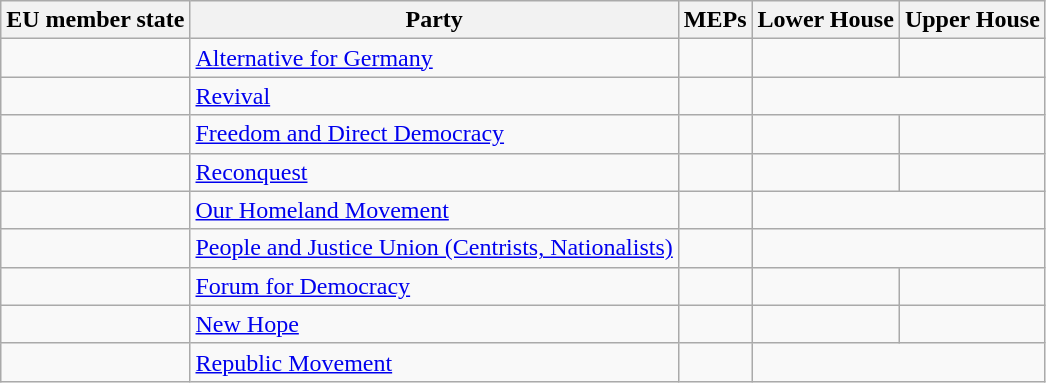<table class="wikitable sortable">
<tr>
<th>EU member state</th>
<th>Party</th>
<th>MEPs</th>
<th>Lower House</th>
<th>Upper House</th>
</tr>
<tr>
<td></td>
<td><a href='#'>Alternative for Germany</a></td>
<td></td>
<td></td>
<td></td>
</tr>
<tr>
<td></td>
<td><a href='#'>Revival</a></td>
<td></td>
<td colspan=2></td>
</tr>
<tr>
<td></td>
<td><a href='#'>Freedom and Direct Democracy</a></td>
<td></td>
<td></td>
<td></td>
</tr>
<tr>
<td></td>
<td><a href='#'>Reconquest</a></td>
<td></td>
<td></td>
<td></td>
</tr>
<tr>
<td></td>
<td><a href='#'>Our Homeland Movement</a></td>
<td></td>
<td colspan=2></td>
</tr>
<tr>
<td></td>
<td><a href='#'>People and Justice Union (Centrists, Nationalists)</a></td>
<td></td>
<td colspan=2></td>
</tr>
<tr>
<td></td>
<td><a href='#'>Forum for Democracy</a></td>
<td></td>
<td></td>
<td></td>
</tr>
<tr>
<td></td>
<td><a href='#'>New Hope</a></td>
<td></td>
<td></td>
<td></td>
</tr>
<tr>
<td></td>
<td><a href='#'>Republic Movement</a></td>
<td></td>
<td colspan=2></td>
</tr>
</table>
